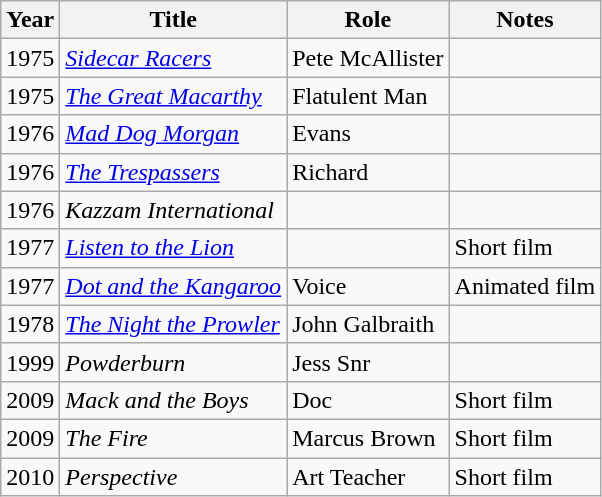<table class=wikitable>
<tr>
<th>Year</th>
<th>Title</th>
<th>Role</th>
<th>Notes</th>
</tr>
<tr>
<td>1975</td>
<td><em><a href='#'>Sidecar Racers</a></em></td>
<td>Pete McAllister</td>
<td></td>
</tr>
<tr>
<td>1975</td>
<td><em><a href='#'>The Great Macarthy</a></em></td>
<td>Flatulent Man</td>
<td></td>
</tr>
<tr>
<td>1976</td>
<td><em><a href='#'>Mad Dog Morgan</a></em></td>
<td>Evans</td>
<td></td>
</tr>
<tr>
<td>1976</td>
<td><em><a href='#'>The Trespassers</a></em></td>
<td>Richard</td>
<td></td>
</tr>
<tr>
<td>1976</td>
<td><em>Kazzam International</em></td>
<td></td>
<td></td>
</tr>
<tr>
<td>1977</td>
<td><em><a href='#'>Listen to the Lion</a></em></td>
<td></td>
<td>Short film</td>
</tr>
<tr>
<td>1977</td>
<td><em><a href='#'>Dot and the Kangaroo</a></em></td>
<td>Voice</td>
<td>Animated film</td>
</tr>
<tr>
<td>1978</td>
<td><em><a href='#'>The Night the Prowler</a></em></td>
<td>John Galbraith</td>
<td></td>
</tr>
<tr>
<td>1999</td>
<td><em>Powderburn</em></td>
<td>Jess Snr</td>
<td></td>
</tr>
<tr>
<td>2009</td>
<td><em>Mack and the Boys</em></td>
<td>Doc</td>
<td>Short film</td>
</tr>
<tr>
<td>2009</td>
<td><em>The Fire</em></td>
<td>Marcus Brown</td>
<td>Short film</td>
</tr>
<tr>
<td>2010</td>
<td><em>Perspective</em></td>
<td>Art Teacher</td>
<td>Short film</td>
</tr>
</table>
